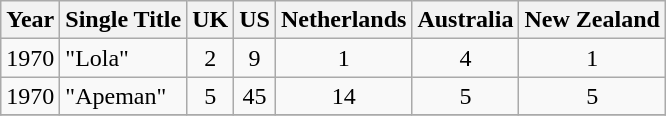<table class="wikitable">
<tr>
<th>Year</th>
<th>Single Title</th>
<th>UK</th>
<th>US</th>
<th>Netherlands</th>
<th>Australia</th>
<th>New Zealand</th>
</tr>
<tr>
<td>1970</td>
<td>"Lola"</td>
<td align="center">2</td>
<td align="center">9</td>
<td align="center">1</td>
<td align="center">4</td>
<td align="center">1</td>
</tr>
<tr>
<td>1970</td>
<td>"Apeman"</td>
<td align="center">5</td>
<td align="center">45</td>
<td align="center">14</td>
<td align="center">5</td>
<td align="center">5</td>
</tr>
<tr>
</tr>
</table>
